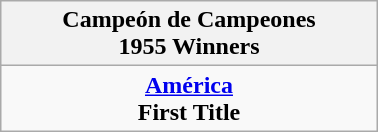<table class="wikitable" style="text-align: center; margin: 0 auto; width: 20%">
<tr>
<th>Campeón de Campeones <br>1955 Winners</th>
</tr>
<tr>
<td><strong><a href='#'>América</a></strong><br><strong>First Title</strong></td>
</tr>
</table>
